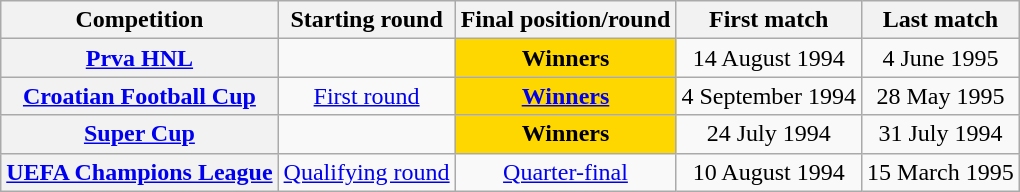<table class="wikitable plainrowheaders" style="text-align:center;">
<tr>
<th scope=col>Competition</th>
<th scope=col>Starting round</th>
<th scope=col>Final position/round</th>
<th scope=col>First match</th>
<th scope=col>Last match</th>
</tr>
<tr>
<th scope=row align=left><a href='#'>Prva HNL</a></th>
<td></td>
<td style="background: gold"><strong>Winners</strong></td>
<td>14 August 1994</td>
<td>4 June 1995</td>
</tr>
<tr>
<th scope=row align=left><a href='#'>Croatian Football Cup</a></th>
<td><a href='#'>First round</a></td>
<td style="background: gold"><strong><a href='#'>Winners</a></strong></td>
<td>4 September 1994</td>
<td>28 May 1995</td>
</tr>
<tr>
<th scope=row align=left><a href='#'>Super Cup</a></th>
<td></td>
<td style="background: gold"><strong>Winners</strong></td>
<td>24 July 1994</td>
<td>31 July 1994</td>
</tr>
<tr>
<th scope=row align=left><a href='#'>UEFA Champions League</a></th>
<td><a href='#'>Qualifying round</a></td>
<td><a href='#'>Quarter-final</a></td>
<td>10 August 1994</td>
<td>15 March 1995</td>
</tr>
</table>
